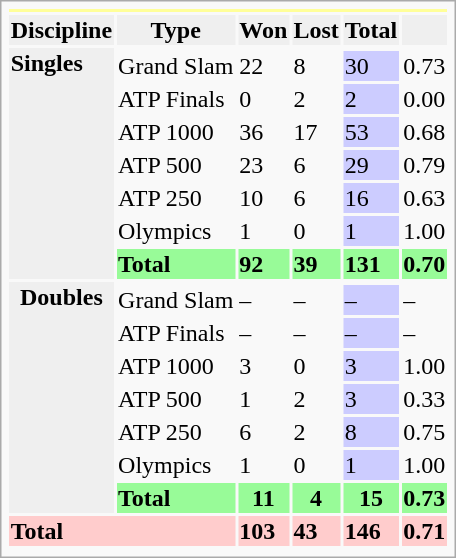<table class="infobox vcard vevent nowrap">
<tr bgcolor=FFFF99>
<th colspan=6></th>
</tr>
<tr bgcolor=efefef>
<th>Discipline</th>
<th>Type</th>
<th>Won</th>
<th>Lost</th>
<th>Total</th>
<td><strong></strong></td>
</tr>
<tr bgcolor=efefef>
<td rowspan="8"><strong>Singles</strong></td>
</tr>
<tr>
<td>Grand Slam</td>
<td>22</td>
<td>8</td>
<td style="background:#ccf;">30</td>
<td>0.73</td>
</tr>
<tr>
<td>ATP Finals</td>
<td>0</td>
<td>2</td>
<td style="background:#ccf; ">2</td>
<td>0.00</td>
</tr>
<tr>
<td>ATP 1000</td>
<td>36</td>
<td>17</td>
<td style="background:#ccf; ">53</td>
<td>0.68</td>
</tr>
<tr>
<td>ATP 500</td>
<td>23</td>
<td>6</td>
<td style="background:#ccf; ">29</td>
<td>0.79</td>
</tr>
<tr>
<td>ATP 250</td>
<td>10</td>
<td>6</td>
<td style="background:#ccf; ">16</td>
<td>0.63</td>
</tr>
<tr>
<td>Olympics</td>
<td>1</td>
<td>0</td>
<td style="background:#ccf; ">1</td>
<td>1.00</td>
</tr>
<tr bgcolor=98fb98>
<td><strong>Total</strong></td>
<td><strong>92</strong></td>
<td><strong>39</strong></td>
<td><strong>131</strong></td>
<td><strong>0.70</strong></td>
</tr>
<tr bgcolor=efefef>
<th rowspan="8">Doubles</th>
</tr>
<tr>
<td>Grand Slam</td>
<td>–</td>
<td>–</td>
<td style="background:#ccf;">–</td>
<td>–</td>
</tr>
<tr>
<td>ATP Finals</td>
<td>–</td>
<td>–</td>
<td style="background:#ccf;">–</td>
<td>–</td>
</tr>
<tr>
<td>ATP 1000</td>
<td>3</td>
<td>0</td>
<td style="background:#ccf;  ">3</td>
<td>1.00</td>
</tr>
<tr>
<td>ATP 500</td>
<td>1</td>
<td>2</td>
<td style="background:#ccf; ">3</td>
<td>0.33</td>
</tr>
<tr>
<td>ATP 250</td>
<td>6</td>
<td>2</td>
<td style="background:#ccf; ">8</td>
<td>0.75</td>
</tr>
<tr>
<td>Olympics</td>
<td>1</td>
<td>0</td>
<td style="background:#ccf;  ">1</td>
<td>1.00</td>
</tr>
<tr bgcolor=98fb98>
<td><strong>Total</strong></td>
<td align=center><strong>11</strong></td>
<td align=center><strong>4</strong></td>
<td align=center><strong>15</strong></td>
<td><strong>0.73</strong></td>
</tr>
<tr bgcolor=FFCCCC>
<td colspan=2><strong>Total</strong></td>
<td><strong>103</strong></td>
<td><strong>43</strong></td>
<td><strong>146</strong></td>
<td><strong>0.71</strong></td>
</tr>
<tr>
</tr>
</table>
